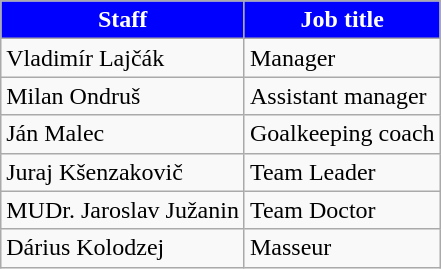<table class="wikitable">
<tr>
<th style="color:white; background:blue;">Staff</th>
<th style="color:white; background:blue;">Job title</th>
</tr>
<tr>
<td> Vladimír Lajčák</td>
<td>Manager</td>
</tr>
<tr>
<td> Milan Ondruš</td>
<td>Assistant manager</td>
</tr>
<tr>
<td> Ján Malec</td>
<td>Goalkeeping coach</td>
</tr>
<tr>
<td> Juraj Kšenzakovič</td>
<td>Team Leader</td>
</tr>
<tr>
<td> MUDr. Jaroslav Južanin</td>
<td>Team Doctor</td>
</tr>
<tr>
<td> Dárius Kolodzej</td>
<td>Masseur</td>
</tr>
</table>
